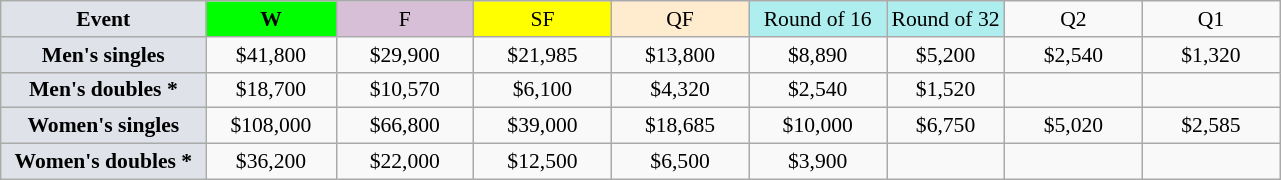<table class=wikitable style=font-size:90%;text-align:center>
<tr>
<td style="width:130px; background:#dfe2e9;"><strong>Event</strong></td>
<td style="width:80px; background:lime;"><strong>W</strong></td>
<td style="width:85px; background:thistle;">F</td>
<td style="width:85px; background:#ff0;">SF</td>
<td style="width:85px; background:#ffebcd;">QF</td>
<td style="width:85px; background:#afeeee;">Round of 16</td>
<td style="background:#afeeee;">Round of 32</td>
<td width=85>Q2</td>
<td width=85>Q1</td>
</tr>
<tr>
<td style="background:#dfe2e9;"><strong>Men's singles</strong></td>
<td>$41,800</td>
<td>$29,900</td>
<td>$21,985</td>
<td>$13,800</td>
<td>$8,890</td>
<td>$5,200</td>
<td>$2,540</td>
<td>$1,320</td>
</tr>
<tr>
<td style="background:#dfe2e9;"><strong>Men's doubles *</strong></td>
<td>$18,700</td>
<td>$10,570</td>
<td>$6,100</td>
<td>$4,320</td>
<td>$2,540</td>
<td>$1,520</td>
<td></td>
<td></td>
</tr>
<tr>
<td style="background:#dfe2e9;"><strong>Women's singles</strong></td>
<td>$108,000</td>
<td>$66,800</td>
<td>$39,000</td>
<td>$18,685</td>
<td>$10,000</td>
<td>$6,750</td>
<td>$5,020</td>
<td>$2,585</td>
</tr>
<tr>
<td style="background:#dfe2e9;"><strong>Women's doubles *</strong></td>
<td>$36,200</td>
<td>$22,000</td>
<td>$12,500</td>
<td>$6,500</td>
<td>$3,900</td>
<td></td>
<td></td>
<td></td>
</tr>
</table>
